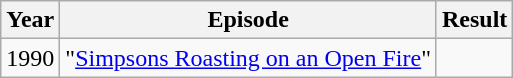<table class="wikitable">
<tr>
<th>Year</th>
<th>Episode</th>
<th>Result</th>
</tr>
<tr>
<td>1990</td>
<td>"<a href='#'>Simpsons Roasting on an Open Fire</a>"</td>
<td></td>
</tr>
</table>
